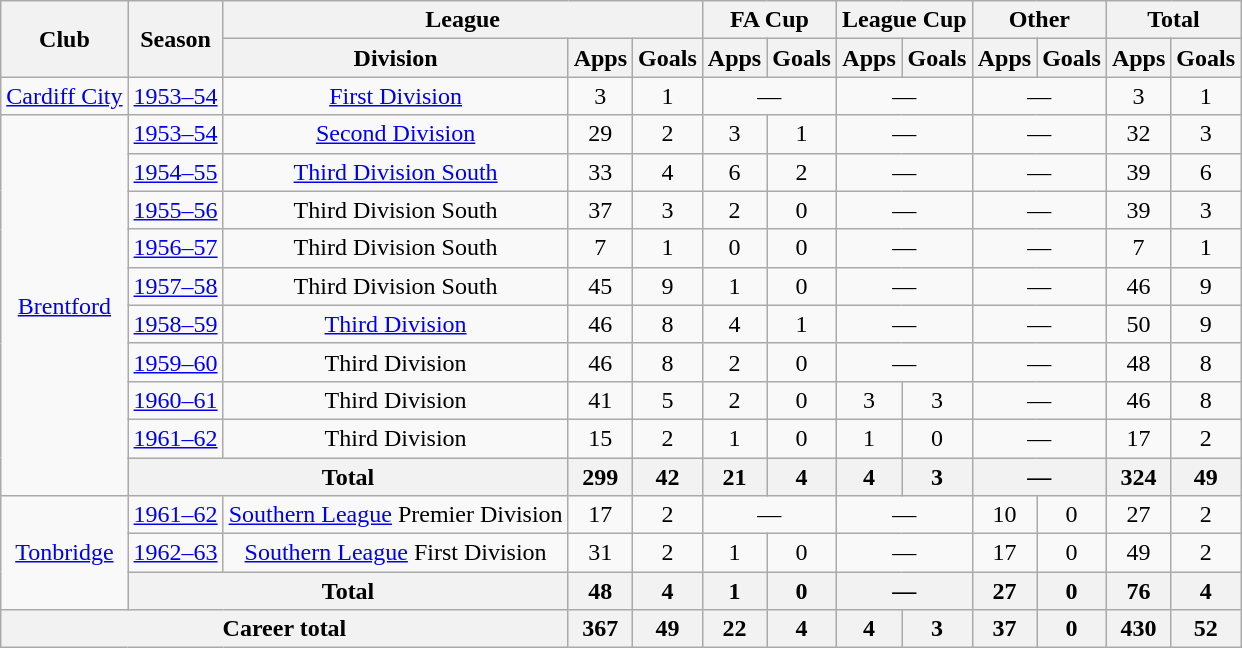<table class="wikitable" style="text-align: center;">
<tr>
<th rowspan="2">Club</th>
<th rowspan="2">Season</th>
<th colspan="3">League</th>
<th colspan="2">FA Cup</th>
<th colspan="2">League Cup</th>
<th colspan="2">Other</th>
<th colspan="2">Total</th>
</tr>
<tr>
<th>Division</th>
<th>Apps</th>
<th>Goals</th>
<th>Apps</th>
<th>Goals</th>
<th>Apps</th>
<th>Goals</th>
<th>Apps</th>
<th>Goals</th>
<th>Apps</th>
<th>Goals</th>
</tr>
<tr>
<td><a href='#'>Cardiff City</a></td>
<td><a href='#'>1953–54</a></td>
<td><a href='#'>First Division</a></td>
<td>3</td>
<td>1</td>
<td colspan="2">—</td>
<td colspan="2">—</td>
<td colspan="2">—</td>
<td>3</td>
<td>1</td>
</tr>
<tr>
<td rowspan="10"><a href='#'>Brentford</a></td>
<td><a href='#'>1953–54</a></td>
<td><a href='#'>Second Division</a></td>
<td>29</td>
<td>2</td>
<td>3</td>
<td>1</td>
<td colspan="2">—</td>
<td colspan="2">—</td>
<td>32</td>
<td>3</td>
</tr>
<tr>
<td><a href='#'>1954–55</a></td>
<td><a href='#'>Third Division South</a></td>
<td>33</td>
<td>4</td>
<td>6</td>
<td>2</td>
<td colspan="2">—</td>
<td colspan="2">—</td>
<td>39</td>
<td>6</td>
</tr>
<tr>
<td><a href='#'>1955–56</a></td>
<td>Third Division South</td>
<td>37</td>
<td>3</td>
<td>2</td>
<td>0</td>
<td colspan="2">—</td>
<td colspan="2">—</td>
<td>39</td>
<td>3</td>
</tr>
<tr>
<td><a href='#'>1956–57</a></td>
<td>Third Division South</td>
<td>7</td>
<td>1</td>
<td>0</td>
<td>0</td>
<td colspan="2">—</td>
<td colspan="2">—</td>
<td>7</td>
<td>1</td>
</tr>
<tr>
<td><a href='#'>1957–58</a></td>
<td>Third Division South</td>
<td>45</td>
<td>9</td>
<td>1</td>
<td>0</td>
<td colspan="2">—</td>
<td colspan="2">—</td>
<td>46</td>
<td>9</td>
</tr>
<tr>
<td><a href='#'>1958–59</a></td>
<td><a href='#'>Third Division</a></td>
<td>46</td>
<td>8</td>
<td>4</td>
<td>1</td>
<td colspan="2">—</td>
<td colspan="2">—</td>
<td>50</td>
<td>9</td>
</tr>
<tr>
<td><a href='#'>1959–60</a></td>
<td>Third Division</td>
<td>46</td>
<td>8</td>
<td>2</td>
<td>0</td>
<td colspan="2">—</td>
<td colspan="2">—</td>
<td>48</td>
<td>8</td>
</tr>
<tr>
<td><a href='#'>1960–61</a></td>
<td>Third Division</td>
<td>41</td>
<td>5</td>
<td>2</td>
<td>0</td>
<td>3</td>
<td>3</td>
<td colspan="2">—</td>
<td>46</td>
<td>8</td>
</tr>
<tr>
<td><a href='#'>1961–62</a></td>
<td>Third Division</td>
<td>15</td>
<td>2</td>
<td>1</td>
<td>0</td>
<td>1</td>
<td>0</td>
<td colspan="2">—</td>
<td>17</td>
<td>2</td>
</tr>
<tr>
<th colspan="2">Total</th>
<th>299</th>
<th>42</th>
<th>21</th>
<th>4</th>
<th>4</th>
<th>3</th>
<th colspan="2">—</th>
<th>324</th>
<th>49</th>
</tr>
<tr>
<td rowspan="3"><a href='#'>Tonbridge</a></td>
<td><a href='#'>1961–62</a></td>
<td><a href='#'>Southern League</a> Premier Division</td>
<td>17</td>
<td>2</td>
<td colspan="2">—</td>
<td colspan="2">—</td>
<td>10</td>
<td>0</td>
<td>27</td>
<td>2</td>
</tr>
<tr>
<td><a href='#'>1962–63</a></td>
<td><a href='#'>Southern League</a> First Division</td>
<td>31</td>
<td>2</td>
<td>1</td>
<td>0</td>
<td colspan="2">—</td>
<td>17</td>
<td>0</td>
<td>49</td>
<td>2</td>
</tr>
<tr>
<th colspan="2">Total</th>
<th>48</th>
<th>4</th>
<th>1</th>
<th>0</th>
<th colspan="2">—</th>
<th>27</th>
<th>0</th>
<th>76</th>
<th>4</th>
</tr>
<tr>
<th colspan="3">Career total</th>
<th>367</th>
<th>49</th>
<th>22</th>
<th>4</th>
<th>4</th>
<th>3</th>
<th>37</th>
<th>0</th>
<th>430</th>
<th>52</th>
</tr>
</table>
